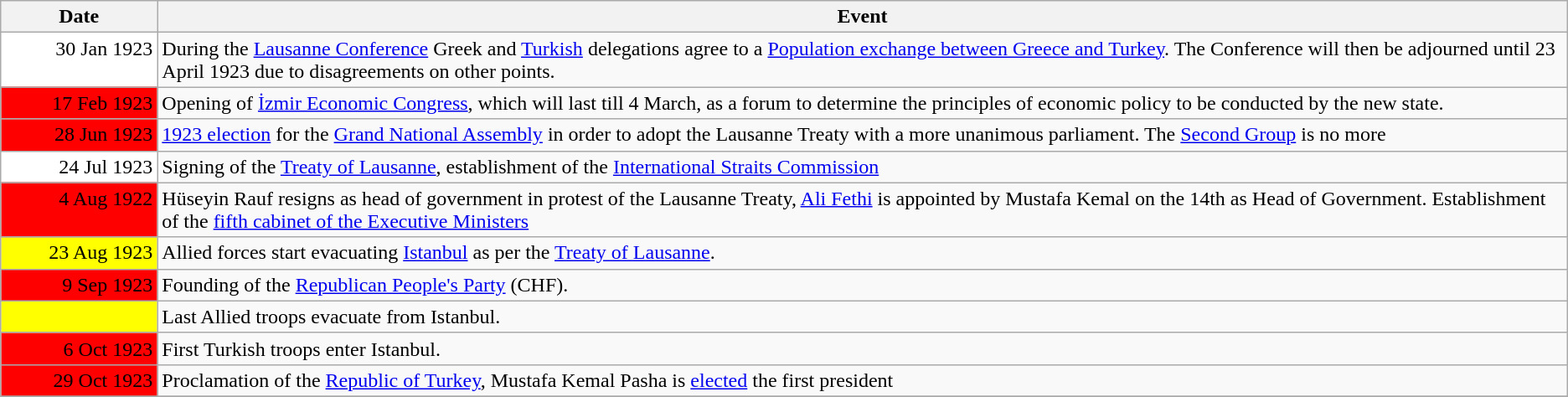<table class="wikitable">
<tr>
<th width="10%">Date</th>
<th>Event</th>
</tr>
<tr>
<td valign="top" align="right" style="background:White">30 Jan 1923</td>
<td>During the <a href='#'>Lausanne Conference</a> Greek and <a href='#'>Turkish</a> delegations agree to a <a href='#'>Population exchange between Greece and Turkey</a>. The Conference will then be adjourned until 23 April 1923 due to disagreements on other points.</td>
</tr>
<tr>
<td valign="top" align="right" style="background:Red">17 Feb 1923</td>
<td>Opening of <a href='#'>İzmir Economic Congress</a>, which will last till 4 March, as a forum to determine the principles of economic policy to be conducted by the new state.</td>
</tr>
<tr>
<td valign="top" align="right" style="background:Red">28 Jun 1923</td>
<td><a href='#'>1923 election</a> for the <a href='#'>Grand National Assembly</a> in order to adopt the Lausanne Treaty with a more unanimous parliament. The <a href='#'>Second Group</a> is no more</td>
</tr>
<tr>
<td valign="top" align="right" style="background:White">24 Jul 1923</td>
<td>Signing of the <a href='#'>Treaty of Lausanne</a>, establishment of the <a href='#'>International Straits Commission</a></td>
</tr>
<tr>
<td valign="top" align="right" style="background:red">4 Aug 1922</td>
<td>Hüseyin Rauf resigns as head of government in protest of the Lausanne Treaty, <a href='#'>Ali Fethi</a> is appointed by Mustafa Kemal on the 14th as Head of Government. Establishment of the <a href='#'>fifth cabinet of the Executive Ministers</a></td>
</tr>
<tr>
<td valign="top" align="right" style="background:Yellow">23 Aug 1923</td>
<td>Allied forces start evacuating <a href='#'>Istanbul</a> as per the <a href='#'>Treaty of Lausanne</a>.</td>
</tr>
<tr>
<td valign="top" align="right" style="background:Red">9 Sep 1923</td>
<td>Founding of the <a href='#'>Republican People's Party</a> (CHF).</td>
</tr>
<tr>
<td valign="top" align="right" style="background:Yellow"></td>
<td>Last Allied troops evacuate from Istanbul.</td>
</tr>
<tr>
<td valign="top" align="right" style="background:Red">6 Oct 1923</td>
<td>First Turkish troops enter Istanbul.</td>
</tr>
<tr>
<td valign="top" align="right" style="background:Red">29 Oct 1923</td>
<td>Proclamation of the <a href='#'>Republic of Turkey</a>, Mustafa Kemal Pasha is <a href='#'>elected</a> the first president</td>
</tr>
<tr>
</tr>
</table>
